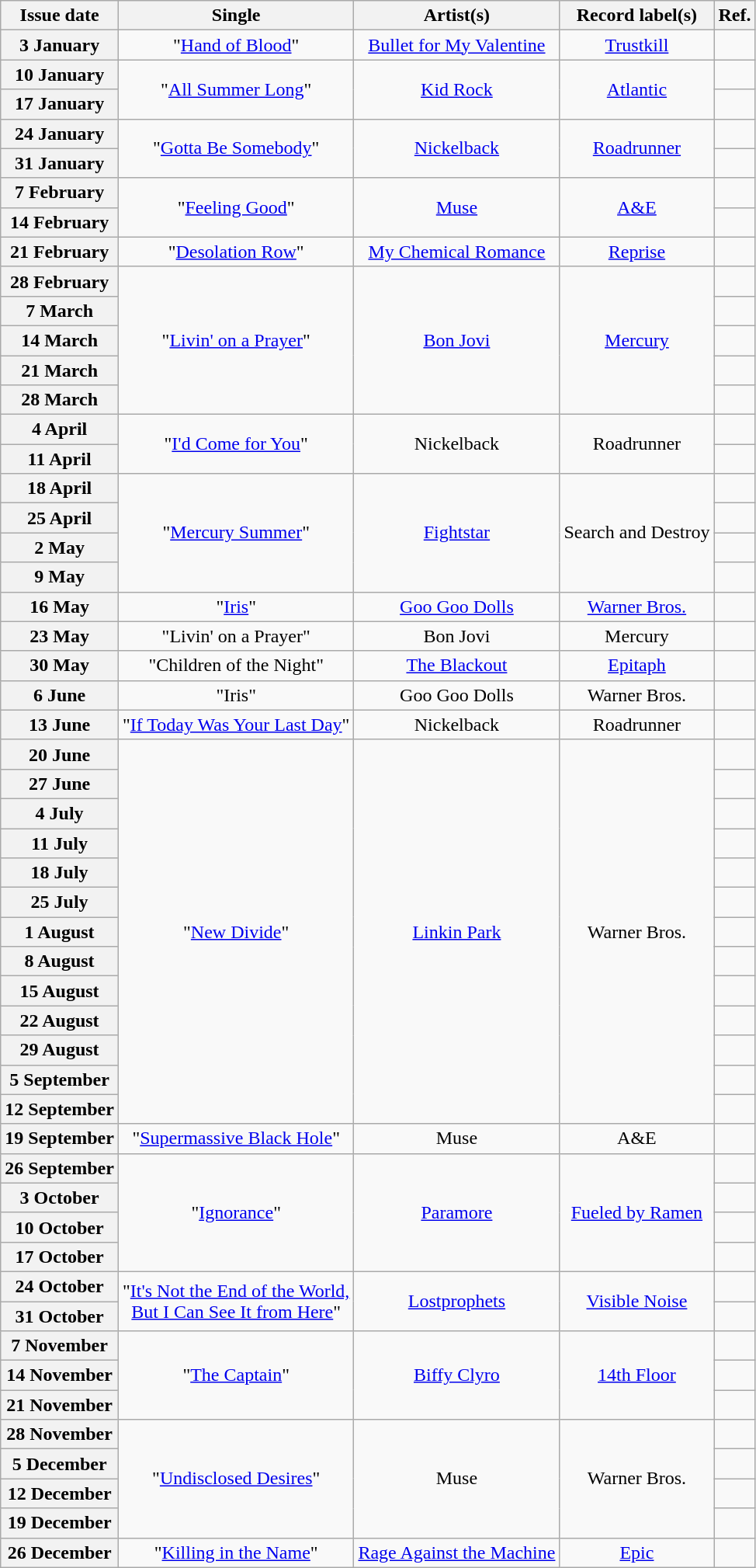<table class="wikitable plainrowheaders" style="text-align:center">
<tr>
<th scope="col">Issue date</th>
<th scope="col">Single</th>
<th scope="col">Artist(s)</th>
<th scope="col">Record label(s)</th>
<th scope="col">Ref.</th>
</tr>
<tr>
<th scope="row">3 January</th>
<td>"<a href='#'>Hand of Blood</a>"</td>
<td><a href='#'>Bullet for My Valentine</a></td>
<td><a href='#'>Trustkill</a></td>
<td></td>
</tr>
<tr>
<th scope="row">10 January</th>
<td rowspan="2">"<a href='#'>All Summer Long</a>"</td>
<td rowspan="2"><a href='#'>Kid Rock</a></td>
<td rowspan="2"><a href='#'>Atlantic</a></td>
<td></td>
</tr>
<tr>
<th scope="row">17 January</th>
<td></td>
</tr>
<tr>
<th scope="row">24 January</th>
<td rowspan="2">"<a href='#'>Gotta Be Somebody</a>"</td>
<td rowspan="2"><a href='#'>Nickelback</a></td>
<td rowspan="2"><a href='#'>Roadrunner</a></td>
<td></td>
</tr>
<tr>
<th scope="row">31 January</th>
<td></td>
</tr>
<tr>
<th scope="row">7 February</th>
<td rowspan="2">"<a href='#'>Feeling Good</a>"</td>
<td rowspan="2"><a href='#'>Muse</a></td>
<td rowspan="2"><a href='#'>A&E</a></td>
<td></td>
</tr>
<tr>
<th scope="row">14 February</th>
<td></td>
</tr>
<tr>
<th scope="row">21 February</th>
<td>"<a href='#'>Desolation Row</a>"</td>
<td><a href='#'>My Chemical Romance</a></td>
<td><a href='#'>Reprise</a></td>
<td></td>
</tr>
<tr>
<th scope="row">28 February</th>
<td rowspan="5">"<a href='#'>Livin' on a Prayer</a>"</td>
<td rowspan="5"><a href='#'>Bon Jovi</a></td>
<td rowspan="5"><a href='#'>Mercury</a></td>
<td></td>
</tr>
<tr>
<th scope="row">7 March</th>
<td></td>
</tr>
<tr>
<th scope="row">14 March</th>
<td></td>
</tr>
<tr>
<th scope="row">21 March</th>
<td></td>
</tr>
<tr>
<th scope="row">28 March</th>
<td></td>
</tr>
<tr>
<th scope="row">4 April</th>
<td rowspan="2">"<a href='#'>I'd Come for You</a>"</td>
<td rowspan="2">Nickelback</td>
<td rowspan="2">Roadrunner</td>
<td></td>
</tr>
<tr>
<th scope="row">11 April</th>
<td></td>
</tr>
<tr>
<th scope="row">18 April</th>
<td rowspan="4">"<a href='#'>Mercury Summer</a>"</td>
<td rowspan="4"><a href='#'>Fightstar</a></td>
<td rowspan="4">Search and Destroy</td>
<td></td>
</tr>
<tr>
<th scope="row">25 April</th>
<td></td>
</tr>
<tr>
<th scope="row">2 May</th>
<td></td>
</tr>
<tr>
<th scope="row">9 May</th>
<td></td>
</tr>
<tr>
<th scope="row">16 May</th>
<td>"<a href='#'>Iris</a>"</td>
<td><a href='#'>Goo Goo Dolls</a></td>
<td><a href='#'>Warner Bros.</a></td>
<td></td>
</tr>
<tr>
<th scope="row">23 May</th>
<td>"Livin' on a Prayer"</td>
<td>Bon Jovi</td>
<td>Mercury</td>
<td></td>
</tr>
<tr>
<th scope="row">30 May</th>
<td>"Children of the Night"</td>
<td><a href='#'>The Blackout</a></td>
<td><a href='#'>Epitaph</a></td>
<td></td>
</tr>
<tr>
<th scope="row">6 June</th>
<td>"Iris"</td>
<td>Goo Goo Dolls</td>
<td>Warner Bros.</td>
<td></td>
</tr>
<tr>
<th scope="row">13 June</th>
<td>"<a href='#'>If Today Was Your Last Day</a>"</td>
<td>Nickelback</td>
<td>Roadrunner</td>
<td></td>
</tr>
<tr>
<th scope="row">20 June</th>
<td rowspan="13">"<a href='#'>New Divide</a>"</td>
<td rowspan="13"><a href='#'>Linkin Park</a></td>
<td rowspan="13">Warner Bros.</td>
<td></td>
</tr>
<tr>
<th scope="row">27 June</th>
<td></td>
</tr>
<tr>
<th scope="row">4 July</th>
<td></td>
</tr>
<tr>
<th scope="row">11 July</th>
<td></td>
</tr>
<tr>
<th scope="row">18 July</th>
<td></td>
</tr>
<tr>
<th scope="row">25 July</th>
<td></td>
</tr>
<tr>
<th scope="row">1 August</th>
<td></td>
</tr>
<tr>
<th scope="row">8 August</th>
<td></td>
</tr>
<tr>
<th scope="row">15 August</th>
<td></td>
</tr>
<tr>
<th scope="row">22 August</th>
<td></td>
</tr>
<tr>
<th scope="row">29 August</th>
<td></td>
</tr>
<tr>
<th scope="row">5 September</th>
<td></td>
</tr>
<tr>
<th scope="row">12 September</th>
<td></td>
</tr>
<tr>
<th scope="row">19 September</th>
<td>"<a href='#'>Supermassive Black Hole</a>"</td>
<td>Muse</td>
<td>A&E</td>
<td></td>
</tr>
<tr>
<th scope="row">26 September</th>
<td rowspan="4">"<a href='#'>Ignorance</a>"</td>
<td rowspan="4"><a href='#'>Paramore</a></td>
<td rowspan="4"><a href='#'>Fueled by Ramen</a></td>
<td></td>
</tr>
<tr>
<th scope="row">3 October</th>
<td></td>
</tr>
<tr>
<th scope="row">10 October</th>
<td></td>
</tr>
<tr>
<th scope="row">17 October</th>
<td></td>
</tr>
<tr>
<th scope="row">24 October</th>
<td rowspan="2">"<a href='#'>It's Not the End of the World,<br>But I Can See It from Here</a>"</td>
<td rowspan="2"><a href='#'>Lostprophets</a></td>
<td rowspan="2"><a href='#'>Visible Noise</a></td>
<td></td>
</tr>
<tr>
<th scope="row">31 October</th>
<td></td>
</tr>
<tr>
<th scope="row">7 November</th>
<td rowspan="3">"<a href='#'>The Captain</a>"</td>
<td rowspan="3"><a href='#'>Biffy Clyro</a></td>
<td rowspan="3"><a href='#'>14th Floor</a></td>
<td></td>
</tr>
<tr>
<th scope="row">14 November</th>
<td></td>
</tr>
<tr>
<th scope="row">21 November</th>
<td></td>
</tr>
<tr>
<th scope="row">28 November</th>
<td rowspan="4">"<a href='#'>Undisclosed Desires</a>"</td>
<td rowspan="4">Muse</td>
<td rowspan="4">Warner Bros.</td>
<td></td>
</tr>
<tr>
<th scope="row">5 December</th>
<td></td>
</tr>
<tr>
<th scope="row">12 December</th>
<td></td>
</tr>
<tr>
<th scope="row">19 December</th>
<td></td>
</tr>
<tr>
<th scope="row">26 December</th>
<td>"<a href='#'>Killing in the Name</a>"</td>
<td><a href='#'>Rage Against the Machine</a></td>
<td><a href='#'>Epic</a></td>
<td></td>
</tr>
</table>
